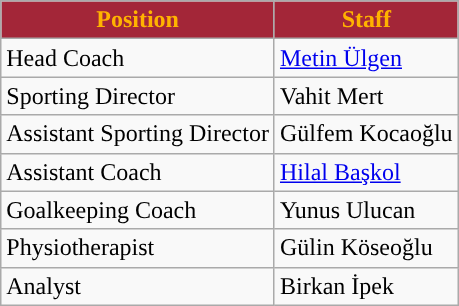<table class="wikitable plainrowheaders sortable">
<tr>
<th style="background:#A32638; color:#FFB300; ">Position</th>
<th style="background:#A32638; color:#FFB300; ">Staff</th>
</tr>
<tr>
<td>Head Coach</td>
<td align=left> <a href='#'>Metin Ülgen</a></td>
</tr>
<tr>
<td>Sporting Director</td>
<td align=left> Vahit Mert</td>
</tr>
<tr>
<td>Assistant Sporting Director</td>
<td align=left> Gülfem Kocaoğlu</td>
</tr>
<tr>
<td>Assistant Coach</td>
<td align=left> <a href='#'>Hilal Başkol</a></td>
</tr>
<tr>
<td>Goalkeeping Coach</td>
<td align=left> Yunus Ulucan</td>
</tr>
<tr>
<td>Physiotherapist</td>
<td align=left> Gülin Köseoğlu</td>
</tr>
<tr>
<td>Analyst</td>
<td align=left> Birkan İpek</td>
</tr>
</table>
